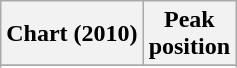<table class="wikitable sortable plainrowheaders" style="text-align:center">
<tr>
<th>Chart (2010)</th>
<th>Peak<br>position</th>
</tr>
<tr>
</tr>
<tr>
</tr>
</table>
